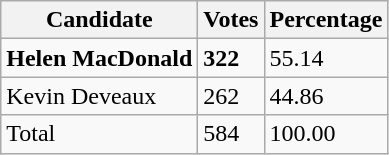<table class="wikitable">
<tr>
<th>Candidate</th>
<th>Votes</th>
<th>Percentage</th>
</tr>
<tr>
<td><strong>Helen MacDonald</strong></td>
<td><strong>322</strong></td>
<td>55.14</td>
</tr>
<tr>
<td>Kevin Deveaux</td>
<td>262</td>
<td>44.86</td>
</tr>
<tr>
<td>Total</td>
<td>584</td>
<td>100.00</td>
</tr>
</table>
